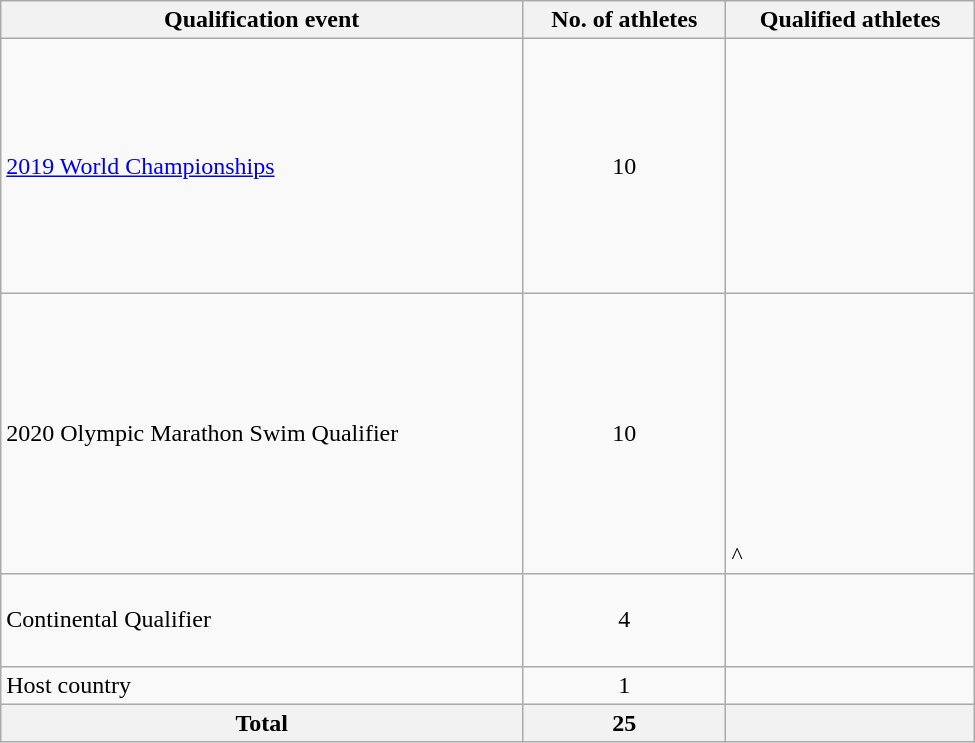<table class=wikitable style="text-align:left" width=650>
<tr>
<th>Qualification event</th>
<th>No. of athletes</th>
<th>Qualified athletes</th>
</tr>
<tr>
<td><a href='#'>2019 World Championships</a></td>
<td align=center>10</td>
<td><br><br><br><br><br><br><br><br><br></td>
</tr>
<tr>
<td>2020 Olympic Marathon Swim Qualifier</td>
<td align=center>10</td>
<td><br><br><br><br><br><br><br><br><br>^</td>
</tr>
<tr>
<td>Continental Qualifier</td>
<td align=center>4</td>
<td><br><br><br></td>
</tr>
<tr>
<td>Host country</td>
<td align=center>1</td>
<td></td>
</tr>
<tr>
<th>Total</th>
<th>25</th>
<th></th>
</tr>
</table>
